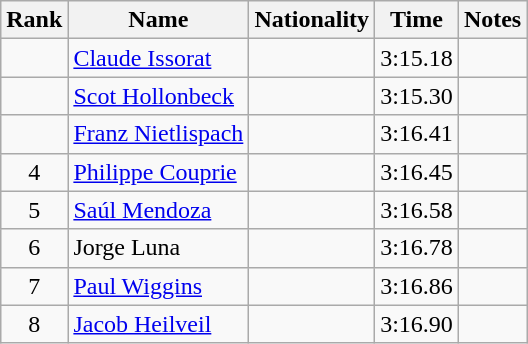<table class="wikitable sortable" style="text-align:center">
<tr>
<th>Rank</th>
<th>Name</th>
<th>Nationality</th>
<th>Time</th>
<th>Notes</th>
</tr>
<tr>
<td></td>
<td align=left><a href='#'>Claude Issorat</a></td>
<td align=left></td>
<td>3:15.18</td>
<td></td>
</tr>
<tr>
<td></td>
<td align=left><a href='#'>Scot Hollonbeck</a></td>
<td align=left></td>
<td>3:15.30</td>
<td></td>
</tr>
<tr>
<td></td>
<td align=left><a href='#'>Franz Nietlispach</a></td>
<td align=left></td>
<td>3:16.41</td>
<td></td>
</tr>
<tr>
<td>4</td>
<td align=left><a href='#'>Philippe Couprie</a></td>
<td align=left></td>
<td>3:16.45</td>
<td></td>
</tr>
<tr>
<td>5</td>
<td align=left><a href='#'>Saúl Mendoza</a></td>
<td align=left></td>
<td>3:16.58</td>
<td></td>
</tr>
<tr>
<td>6</td>
<td align=left>Jorge Luna</td>
<td align=left></td>
<td>3:16.78</td>
<td></td>
</tr>
<tr>
<td>7</td>
<td align=left><a href='#'>Paul Wiggins</a></td>
<td align=left></td>
<td>3:16.86</td>
<td></td>
</tr>
<tr>
<td>8</td>
<td align=left><a href='#'>Jacob Heilveil</a></td>
<td align=left></td>
<td>3:16.90</td>
<td></td>
</tr>
</table>
